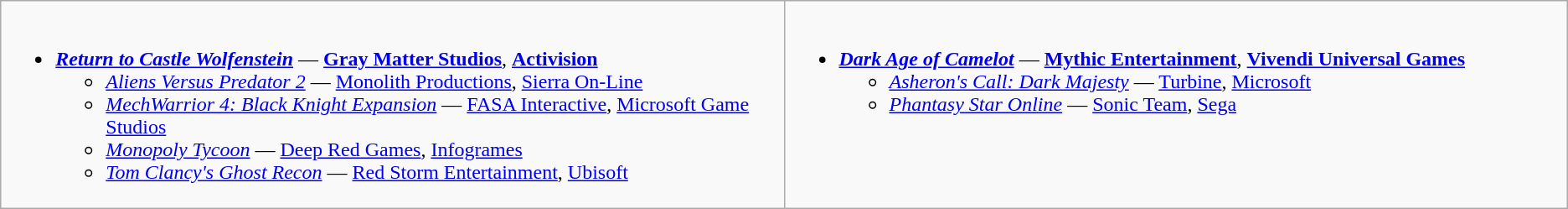<table class="wikitable">
<tr>
<td valign="top" width="50%"><br><ul><li><strong><em><a href='#'>Return to Castle Wolfenstein</a></em></strong> — <strong><a href='#'>Gray Matter Studios</a></strong>, <strong><a href='#'>Activision</a></strong><ul><li><em><a href='#'>Aliens Versus Predator 2</a></em> — <a href='#'>Monolith Productions</a>, <a href='#'>Sierra On-Line</a></li><li><em><a href='#'>MechWarrior 4: Black Knight Expansion</a></em> — <a href='#'>FASA Interactive</a>, <a href='#'>Microsoft Game Studios</a></li><li><em><a href='#'>Monopoly Tycoon</a></em> — <a href='#'>Deep Red Games</a>, <a href='#'>Infogrames</a></li><li><em><a href='#'>Tom Clancy's Ghost Recon</a></em> — <a href='#'>Red Storm Entertainment</a>, <a href='#'>Ubisoft</a></li></ul></li></ul></td>
<td valign="top" width="50%"><br><ul><li><strong><em><a href='#'>Dark Age of Camelot</a></em></strong> — <strong><a href='#'>Mythic Entertainment</a></strong>, <strong><a href='#'>Vivendi Universal Games</a></strong><ul><li><em><a href='#'>Asheron's Call: Dark Majesty</a></em> — <a href='#'>Turbine</a>, <a href='#'>Microsoft</a></li><li><em><a href='#'>Phantasy Star Online</a></em> — <a href='#'>Sonic Team</a>, <a href='#'>Sega</a></li></ul></li></ul></td>
</tr>
</table>
